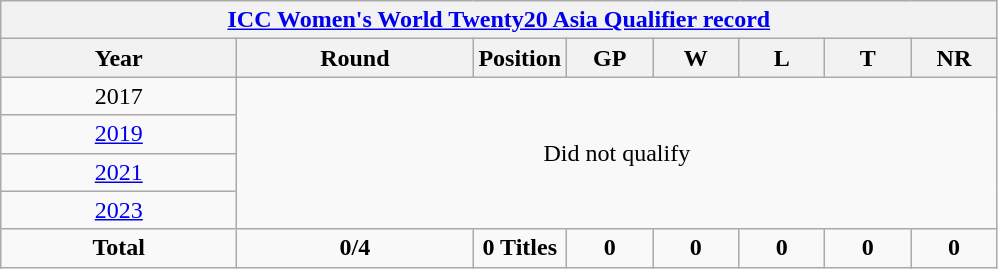<table class="wikitable" style="text-align: center;">
<tr>
<th colspan=8><a href='#'>ICC Women's World Twenty20 Asia Qualifier record</a></th>
</tr>
<tr>
<th width=150>Year</th>
<th width=150>Round</th>
<th width=50>Position</th>
<th width=50>GP</th>
<th width=50>W</th>
<th width=50>L</th>
<th width=50>T</th>
<th width=50>NR</th>
</tr>
<tr>
<td> 2017</td>
<td colspan=7  rowspan=4>Did not qualify</td>
</tr>
<tr>
<td> <a href='#'>2019</a></td>
</tr>
<tr>
<td> <a href='#'>2021</a></td>
</tr>
<tr>
<td> <a href='#'>2023</a></td>
</tr>
<tr>
<td><strong>Total</strong></td>
<td><strong>0/4</strong></td>
<td><strong>0 Titles</strong></td>
<td><strong>0</strong></td>
<td><strong>0</strong></td>
<td><strong>0</strong></td>
<td><strong>0</strong></td>
<td><strong>0</strong></td>
</tr>
</table>
